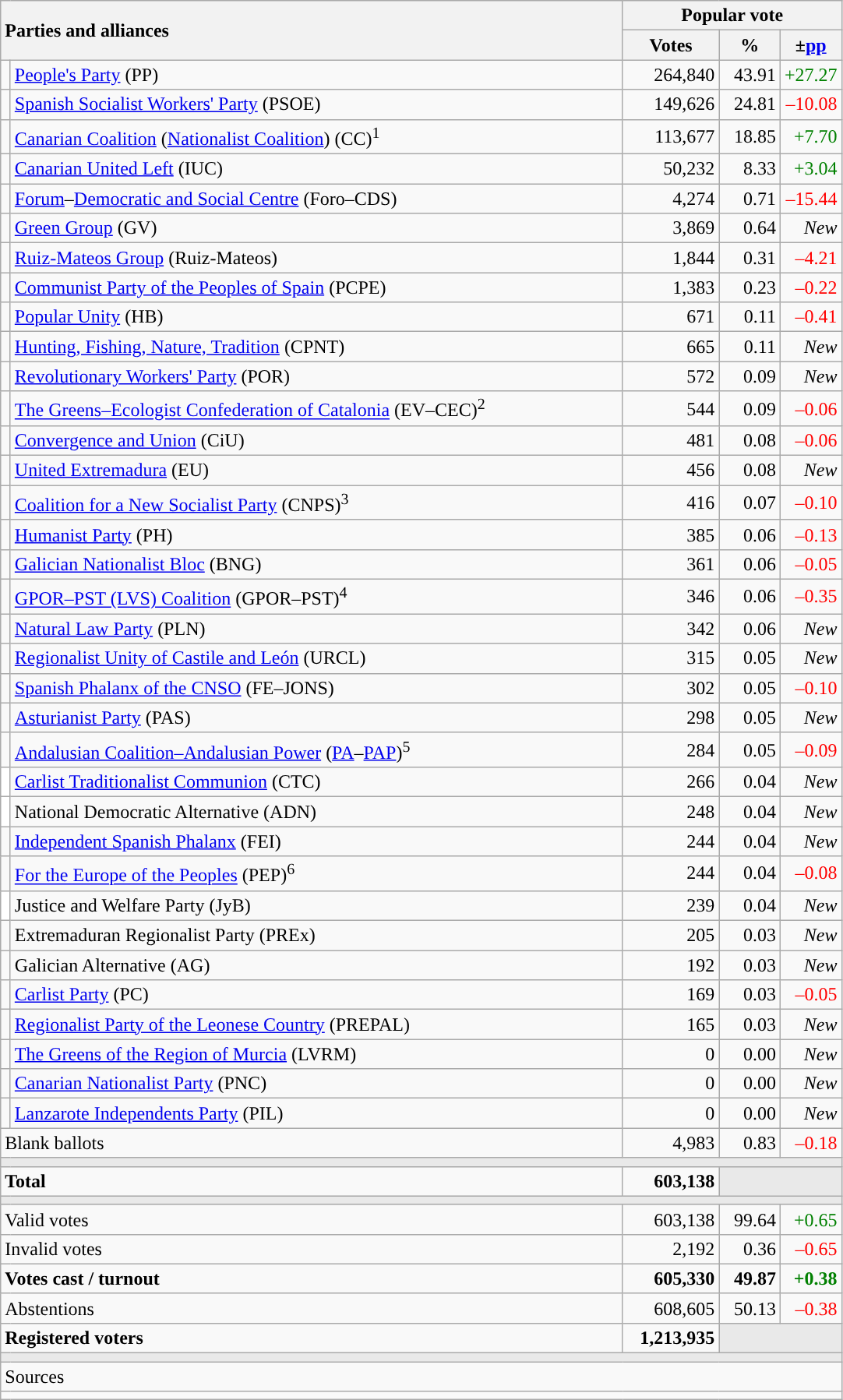<table class="wikitable" style="text-align:right">
<tr>
<th style="text-align:left;" rowspan="2" colspan="2" width="525">Parties and alliances</th>
<th colspan="3">Popular vote</th>
</tr>
<tr>
<th width="75">Votes</th>
<th width="45">%</th>
<th width="45">±<a href='#'>pp</a></th>
</tr>
<tr>
<td width="1" style="color:inherit;background:"></td>
<td align="left"><a href='#'>People's Party</a> (PP)</td>
<td>264,840</td>
<td>43.91</td>
<td style="color:green;">+27.27</td>
</tr>
<tr>
<td style="color:inherit;background:"></td>
<td align="left"><a href='#'>Spanish Socialist Workers' Party</a> (PSOE)</td>
<td>149,626</td>
<td>24.81</td>
<td style="color:red;">–10.08</td>
</tr>
<tr>
<td style="color:inherit;background:"></td>
<td align="left"><a href='#'>Canarian Coalition</a> (<a href='#'>Nationalist Coalition</a>) (CC)<sup>1</sup></td>
<td>113,677</td>
<td>18.85</td>
<td style="color:green;">+7.70</td>
</tr>
<tr>
<td style="color:inherit;background:"></td>
<td align="left"><a href='#'>Canarian United Left</a> (IUC)</td>
<td>50,232</td>
<td>8.33</td>
<td style="color:green;">+3.04</td>
</tr>
<tr>
<td style="color:inherit;background:"></td>
<td align="left"><a href='#'>Forum</a>–<a href='#'>Democratic and Social Centre</a> (Foro–CDS)</td>
<td>4,274</td>
<td>0.71</td>
<td style="color:red;">–15.44</td>
</tr>
<tr>
<td style="color:inherit;background:"></td>
<td align="left"><a href='#'>Green Group</a> (GV)</td>
<td>3,869</td>
<td>0.64</td>
<td><em>New</em></td>
</tr>
<tr>
<td style="color:inherit;background:"></td>
<td align="left"><a href='#'>Ruiz-Mateos Group</a> (Ruiz-Mateos)</td>
<td>1,844</td>
<td>0.31</td>
<td style="color:red;">–4.21</td>
</tr>
<tr>
<td style="color:inherit;background:"></td>
<td align="left"><a href='#'>Communist Party of the Peoples of Spain</a> (PCPE)</td>
<td>1,383</td>
<td>0.23</td>
<td style="color:red;">–0.22</td>
</tr>
<tr>
<td style="color:inherit;background:"></td>
<td align="left"><a href='#'>Popular Unity</a> (HB)</td>
<td>671</td>
<td>0.11</td>
<td style="color:red;">–0.41</td>
</tr>
<tr>
<td style="color:inherit;background:"></td>
<td align="left"><a href='#'>Hunting, Fishing, Nature, Tradition</a> (CPNT)</td>
<td>665</td>
<td>0.11</td>
<td><em>New</em></td>
</tr>
<tr>
<td style="color:inherit;background:"></td>
<td align="left"><a href='#'>Revolutionary Workers' Party</a> (POR)</td>
<td>572</td>
<td>0.09</td>
<td><em>New</em></td>
</tr>
<tr>
<td style="color:inherit;background:"></td>
<td align="left"><a href='#'>The Greens–Ecologist Confederation of Catalonia</a> (EV–CEC)<sup>2</sup></td>
<td>544</td>
<td>0.09</td>
<td style="color:red;">–0.06</td>
</tr>
<tr>
<td style="color:inherit;background:"></td>
<td align="left"><a href='#'>Convergence and Union</a> (CiU)</td>
<td>481</td>
<td>0.08</td>
<td style="color:red;">–0.06</td>
</tr>
<tr>
<td style="color:inherit;background:"></td>
<td align="left"><a href='#'>United Extremadura</a> (EU)</td>
<td>456</td>
<td>0.08</td>
<td><em>New</em></td>
</tr>
<tr>
<td style="color:inherit;background:"></td>
<td align="left"><a href='#'>Coalition for a New Socialist Party</a> (CNPS)<sup>3</sup></td>
<td>416</td>
<td>0.07</td>
<td style="color:red;">–0.10</td>
</tr>
<tr>
<td style="color:inherit;background:"></td>
<td align="left"><a href='#'>Humanist Party</a> (PH)</td>
<td>385</td>
<td>0.06</td>
<td style="color:red;">–0.13</td>
</tr>
<tr>
<td style="color:inherit;background:"></td>
<td align="left"><a href='#'>Galician Nationalist Bloc</a> (BNG)</td>
<td>361</td>
<td>0.06</td>
<td style="color:red;">–0.05</td>
</tr>
<tr>
<td style="color:inherit;background:"></td>
<td align="left"><a href='#'>GPOR–PST (LVS) Coalition</a> (GPOR–PST)<sup>4</sup></td>
<td>346</td>
<td>0.06</td>
<td style="color:red;">–0.35</td>
</tr>
<tr>
<td style="color:inherit;background:"></td>
<td align="left"><a href='#'>Natural Law Party</a> (PLN)</td>
<td>342</td>
<td>0.06</td>
<td><em>New</em></td>
</tr>
<tr>
<td style="color:inherit;background:"></td>
<td align="left"><a href='#'>Regionalist Unity of Castile and León</a> (URCL)</td>
<td>315</td>
<td>0.05</td>
<td><em>New</em></td>
</tr>
<tr>
<td style="color:inherit;background:"></td>
<td align="left"><a href='#'>Spanish Phalanx of the CNSO</a> (FE–JONS)</td>
<td>302</td>
<td>0.05</td>
<td style="color:red;">–0.10</td>
</tr>
<tr>
<td style="color:inherit;background:"></td>
<td align="left"><a href='#'>Asturianist Party</a> (PAS)</td>
<td>298</td>
<td>0.05</td>
<td><em>New</em></td>
</tr>
<tr>
<td style="color:inherit;background:"></td>
<td align="left"><a href='#'>Andalusian Coalition–Andalusian Power</a> (<a href='#'>PA</a>–<a href='#'>PAP</a>)<sup>5</sup></td>
<td>284</td>
<td>0.05</td>
<td style="color:red;">–0.09</td>
</tr>
<tr>
<td bgcolor="white"></td>
<td align="left"><a href='#'>Carlist Traditionalist Communion</a> (CTC)</td>
<td>266</td>
<td>0.04</td>
<td><em>New</em></td>
</tr>
<tr>
<td bgcolor="white"></td>
<td align="left">National Democratic Alternative (ADN)</td>
<td>248</td>
<td>0.04</td>
<td><em>New</em></td>
</tr>
<tr>
<td style="color:inherit;background:"></td>
<td align="left"><a href='#'>Independent Spanish Phalanx</a> (FEI)</td>
<td>244</td>
<td>0.04</td>
<td><em>New</em></td>
</tr>
<tr>
<td style="color:inherit;background:"></td>
<td align="left"><a href='#'>For the Europe of the Peoples</a> (PEP)<sup>6</sup></td>
<td>244</td>
<td>0.04</td>
<td style="color:red;">–0.08</td>
</tr>
<tr>
<td bgcolor="white"></td>
<td align="left">Justice and Welfare Party (JyB)</td>
<td>239</td>
<td>0.04</td>
<td><em>New</em></td>
</tr>
<tr>
<td style="color:inherit;background:"></td>
<td align="left">Extremaduran Regionalist Party (PREx)</td>
<td>205</td>
<td>0.03</td>
<td><em>New</em></td>
</tr>
<tr>
<td style="color:inherit;background:"></td>
<td align="left">Galician Alternative (AG)</td>
<td>192</td>
<td>0.03</td>
<td><em>New</em></td>
</tr>
<tr>
<td style="color:inherit;background:"></td>
<td align="left"><a href='#'>Carlist Party</a> (PC)</td>
<td>169</td>
<td>0.03</td>
<td style="color:red;">–0.05</td>
</tr>
<tr>
<td style="color:inherit;background:"></td>
<td align="left"><a href='#'>Regionalist Party of the Leonese Country</a> (PREPAL)</td>
<td>165</td>
<td>0.03</td>
<td><em>New</em></td>
</tr>
<tr>
<td style="color:inherit;background:"></td>
<td align="left"><a href='#'>The Greens of the Region of Murcia</a> (LVRM)</td>
<td>0</td>
<td>0.00</td>
<td><em>New</em></td>
</tr>
<tr>
<td style="color:inherit;background:"></td>
<td align="left"><a href='#'>Canarian Nationalist Party</a> (PNC)</td>
<td>0</td>
<td>0.00</td>
<td><em>New</em></td>
</tr>
<tr>
<td style="color:inherit;background:"></td>
<td align="left"><a href='#'>Lanzarote Independents Party</a> (PIL)</td>
<td>0</td>
<td>0.00</td>
<td><em>New</em></td>
</tr>
<tr>
<td align="left" colspan="2">Blank ballots</td>
<td>4,983</td>
<td>0.83</td>
<td style="color:red;">–0.18</td>
</tr>
<tr>
<td colspan="5" bgcolor="#E9E9E9"></td>
</tr>
<tr style="font-weight:bold;">
<td align="left" colspan="2">Total</td>
<td>603,138</td>
<td bgcolor="#E9E9E9" colspan="2"></td>
</tr>
<tr>
<td colspan="5" bgcolor="#E9E9E9"></td>
</tr>
<tr>
<td align="left" colspan="2">Valid votes</td>
<td>603,138</td>
<td>99.64</td>
<td style="color:green;">+0.65</td>
</tr>
<tr>
<td align="left" colspan="2">Invalid votes</td>
<td>2,192</td>
<td>0.36</td>
<td style="color:red;">–0.65</td>
</tr>
<tr style="font-weight:bold;">
<td align="left" colspan="2">Votes cast / turnout</td>
<td>605,330</td>
<td>49.87</td>
<td style="color:green;">+0.38</td>
</tr>
<tr>
<td align="left" colspan="2">Abstentions</td>
<td>608,605</td>
<td>50.13</td>
<td style="color:red;">–0.38</td>
</tr>
<tr style="font-weight:bold;">
<td align="left" colspan="2">Registered voters</td>
<td>1,213,935</td>
<td bgcolor="#E9E9E9" colspan="2"></td>
</tr>
<tr>
<td colspan="5" bgcolor="#E9E9E9"></td>
</tr>
<tr>
<td align="left" colspan="5">Sources</td>
</tr>
<tr>
<td colspan="5" style="text-align:left; max-width:680px;"></td>
</tr>
</table>
